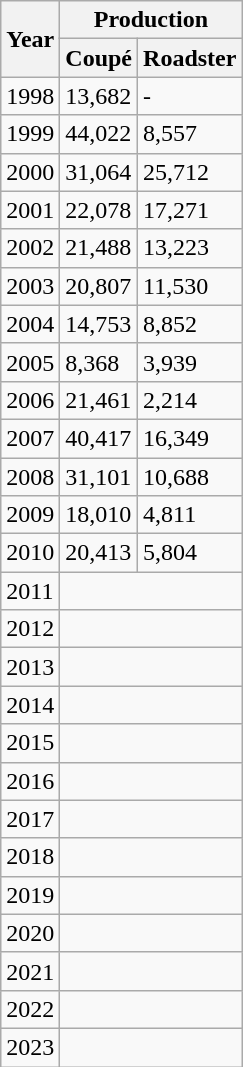<table class="wikitable">
<tr>
<th rowspan="2">Year</th>
<th colspan="2">Production</th>
</tr>
<tr>
<th>Coupé</th>
<th>Roadster</th>
</tr>
<tr>
<td>1998</td>
<td>13,682</td>
<td>-</td>
</tr>
<tr>
<td>1999</td>
<td>44,022</td>
<td>8,557</td>
</tr>
<tr>
<td>2000</td>
<td>31,064</td>
<td>25,712</td>
</tr>
<tr>
<td>2001</td>
<td>22,078</td>
<td>17,271</td>
</tr>
<tr>
<td>2002</td>
<td>21,488</td>
<td>13,223</td>
</tr>
<tr>
<td>2003</td>
<td>20,807</td>
<td>11,530</td>
</tr>
<tr>
<td>2004</td>
<td>14,753</td>
<td>8,852</td>
</tr>
<tr>
<td>2005</td>
<td>8,368</td>
<td>3,939</td>
</tr>
<tr>
<td>2006</td>
<td>21,461</td>
<td>2,214</td>
</tr>
<tr>
<td>2007</td>
<td>40,417</td>
<td>16,349</td>
</tr>
<tr>
<td>2008</td>
<td>31,101</td>
<td>10,688</td>
</tr>
<tr>
<td>2009</td>
<td>18,010</td>
<td>4,811</td>
</tr>
<tr>
<td>2010</td>
<td>20,413</td>
<td>5,804</td>
</tr>
<tr>
<td>2011</td>
<td colspan="2"></td>
</tr>
<tr>
<td>2012</td>
<td colspan="2"></td>
</tr>
<tr>
<td>2013</td>
<td colspan="2"></td>
</tr>
<tr>
<td>2014</td>
<td colspan="2"></td>
</tr>
<tr>
<td>2015</td>
<td colspan="2"></td>
</tr>
<tr>
<td>2016</td>
<td colspan="2"></td>
</tr>
<tr>
<td>2017</td>
<td colspan="2"></td>
</tr>
<tr>
<td>2018</td>
<td colspan="2"></td>
</tr>
<tr>
<td>2019</td>
<td colspan="2"></td>
</tr>
<tr>
<td>2020</td>
<td colspan="2"></td>
</tr>
<tr>
<td>2021</td>
<td colspan="2"></td>
</tr>
<tr>
<td>2022</td>
<td colspan="2"></td>
</tr>
<tr>
<td>2023</td>
<td colspan="2"></td>
</tr>
</table>
